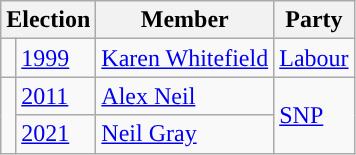<table class="wikitable">
<tr>
<th colspan="2">Election</th>
<th>Member</th>
<th>Party</th>
</tr>
<tr>
<td style="background-color: "></td>
<td><a href='#'>1999</a></td>
<td><a href='#'>Karen Whitefield</a></td>
<td><a href='#'>Labour</a></td>
</tr>
<tr>
<td rowspan=2 style="background-color: "></td>
<td><a href='#'>2011</a></td>
<td><a href='#'>Alex Neil</a></td>
<td rowspan=2><a href='#'>SNP</a></td>
</tr>
<tr>
<td><a href='#'>2021</a></td>
<td><a href='#'>Neil Gray</a></td>
</tr>
</table>
